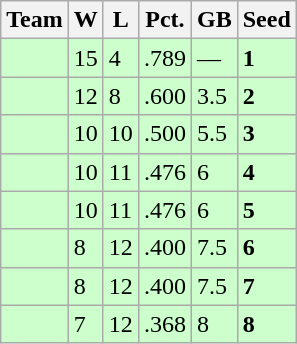<table class=wikitable>
<tr>
<th>Team</th>
<th>W</th>
<th>L</th>
<th>Pct.</th>
<th>GB</th>
<th>Seed</th>
</tr>
<tr bgcolor=ccffcc>
<td></td>
<td>15</td>
<td>4</td>
<td>.789</td>
<td>—</td>
<td><strong>1</strong></td>
</tr>
<tr bgcolor=ccffcc>
<td></td>
<td>12</td>
<td>8</td>
<td>.600</td>
<td>3.5</td>
<td><strong>2</strong></td>
</tr>
<tr bgcolor=ccffcc>
<td></td>
<td>10</td>
<td>10</td>
<td>.500</td>
<td>5.5</td>
<td><strong>3</strong></td>
</tr>
<tr bgcolor=ccffcc>
<td></td>
<td>10</td>
<td>11</td>
<td>.476</td>
<td>6</td>
<td><strong>4</strong></td>
</tr>
<tr bgcolor=ccffcc>
<td></td>
<td>10</td>
<td>11</td>
<td>.476</td>
<td>6</td>
<td><strong>5</strong></td>
</tr>
<tr bgcolor=ccffcc>
<td></td>
<td>8</td>
<td>12</td>
<td>.400</td>
<td>7.5</td>
<td><strong>6</strong></td>
</tr>
<tr bgcolor=ccffcc>
<td></td>
<td>8</td>
<td>12</td>
<td>.400</td>
<td>7.5</td>
<td><strong>7</strong></td>
</tr>
<tr bgcolor=ccffcc>
<td></td>
<td>7</td>
<td>12</td>
<td>.368</td>
<td>8</td>
<td><strong>8</strong></td>
</tr>
</table>
